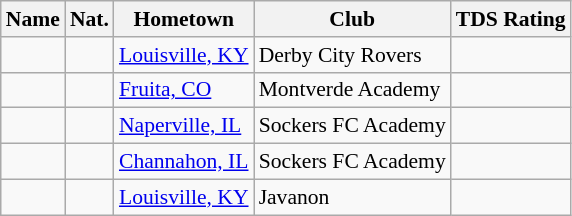<table class="wikitable" style="font-size:90%;" border="1">
<tr>
<th>Name</th>
<th>Nat.</th>
<th>Hometown</th>
<th>Club</th>
<th>TDS Rating</th>
</tr>
<tr>
<td></td>
<td></td>
<td><a href='#'>Louisville, KY</a></td>
<td>Derby City Rovers</td>
<td></td>
</tr>
<tr>
<td></td>
<td></td>
<td><a href='#'>Fruita, CO</a></td>
<td>Montverde Academy</td>
<td></td>
</tr>
<tr>
<td></td>
<td></td>
<td><a href='#'>Naperville, IL</a></td>
<td>Sockers FC Academy</td>
<td></td>
</tr>
<tr>
<td></td>
<td></td>
<td><a href='#'>Channahon, IL</a></td>
<td>Sockers FC Academy</td>
<td></td>
</tr>
<tr>
<td></td>
<td></td>
<td><a href='#'>Louisville, KY</a></td>
<td>Javanon</td>
<td></td>
</tr>
</table>
